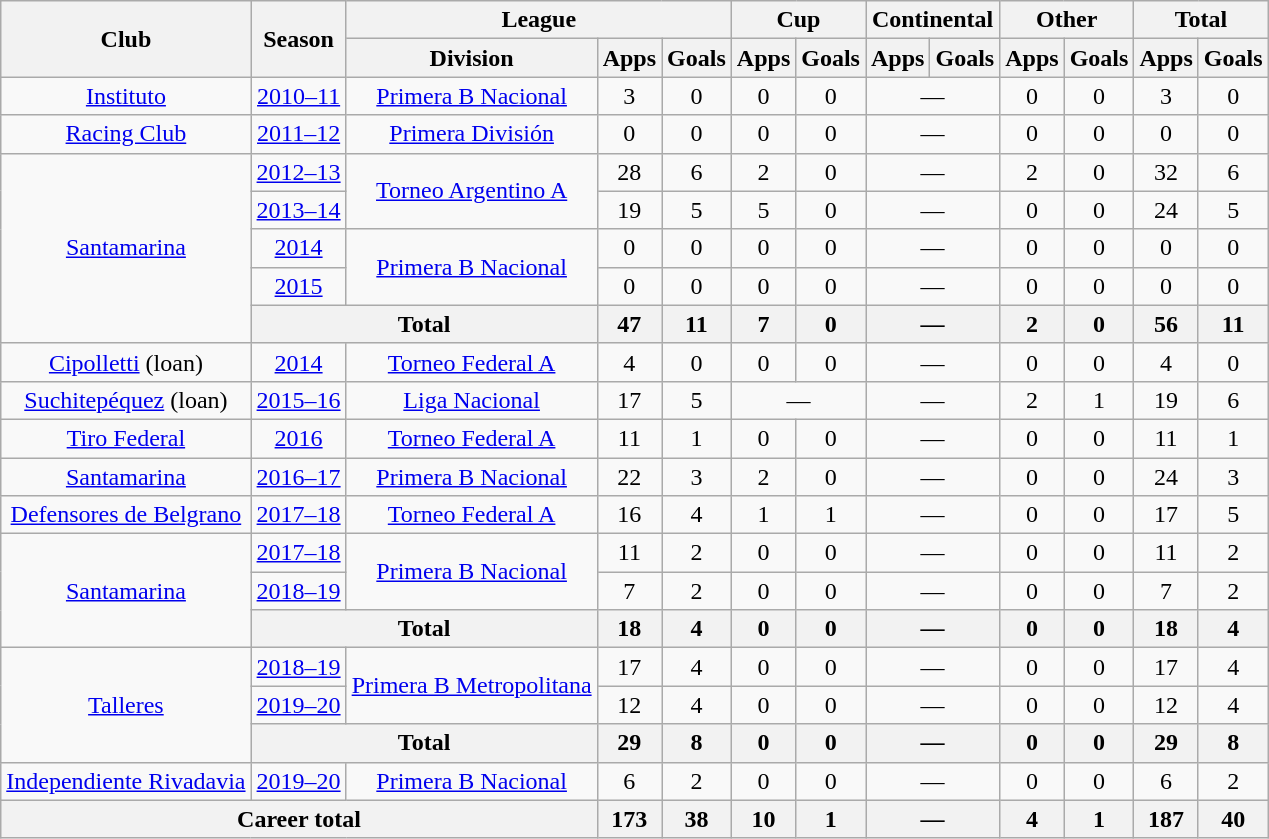<table class="wikitable" style="text-align:center">
<tr>
<th rowspan="2">Club</th>
<th rowspan="2">Season</th>
<th colspan="3">League</th>
<th colspan="2">Cup</th>
<th colspan="2">Continental</th>
<th colspan="2">Other</th>
<th colspan="2">Total</th>
</tr>
<tr>
<th>Division</th>
<th>Apps</th>
<th>Goals</th>
<th>Apps</th>
<th>Goals</th>
<th>Apps</th>
<th>Goals</th>
<th>Apps</th>
<th>Goals</th>
<th>Apps</th>
<th>Goals</th>
</tr>
<tr>
<td rowspan="1"><a href='#'>Instituto</a></td>
<td><a href='#'>2010–11</a></td>
<td rowspan="1"><a href='#'>Primera B Nacional</a></td>
<td>3</td>
<td>0</td>
<td>0</td>
<td>0</td>
<td colspan="2">—</td>
<td>0</td>
<td>0</td>
<td>3</td>
<td>0</td>
</tr>
<tr>
<td rowspan="1"><a href='#'>Racing Club</a></td>
<td><a href='#'>2011–12</a></td>
<td rowspan="1"><a href='#'>Primera División</a></td>
<td>0</td>
<td>0</td>
<td>0</td>
<td>0</td>
<td colspan="2">—</td>
<td>0</td>
<td>0</td>
<td>0</td>
<td>0</td>
</tr>
<tr>
<td rowspan="5"><a href='#'>Santamarina</a></td>
<td><a href='#'>2012–13</a></td>
<td rowspan="2"><a href='#'>Torneo Argentino A</a></td>
<td>28</td>
<td>6</td>
<td>2</td>
<td>0</td>
<td colspan="2">—</td>
<td>2</td>
<td>0</td>
<td>32</td>
<td>6</td>
</tr>
<tr>
<td><a href='#'>2013–14</a></td>
<td>19</td>
<td>5</td>
<td>5</td>
<td>0</td>
<td colspan="2">—</td>
<td>0</td>
<td>0</td>
<td>24</td>
<td>5</td>
</tr>
<tr>
<td><a href='#'>2014</a></td>
<td rowspan="2"><a href='#'>Primera B Nacional</a></td>
<td>0</td>
<td>0</td>
<td>0</td>
<td>0</td>
<td colspan="2">—</td>
<td>0</td>
<td>0</td>
<td>0</td>
<td>0</td>
</tr>
<tr>
<td><a href='#'>2015</a></td>
<td>0</td>
<td>0</td>
<td>0</td>
<td>0</td>
<td colspan="2">—</td>
<td>0</td>
<td>0</td>
<td>0</td>
<td>0</td>
</tr>
<tr>
<th colspan="2">Total</th>
<th>47</th>
<th>11</th>
<th>7</th>
<th>0</th>
<th colspan="2">—</th>
<th>2</th>
<th>0</th>
<th>56</th>
<th>11</th>
</tr>
<tr>
<td rowspan="1"><a href='#'>Cipolletti</a> (loan)</td>
<td><a href='#'>2014</a></td>
<td rowspan="1"><a href='#'>Torneo Federal A</a></td>
<td>4</td>
<td>0</td>
<td>0</td>
<td>0</td>
<td colspan="2">—</td>
<td>0</td>
<td>0</td>
<td>4</td>
<td>0</td>
</tr>
<tr>
<td rowspan="1"><a href='#'>Suchitepéquez</a> (loan)</td>
<td><a href='#'>2015–16</a></td>
<td rowspan="1"><a href='#'>Liga Nacional</a></td>
<td>17</td>
<td>5</td>
<td colspan="2">—</td>
<td colspan="2">—</td>
<td>2</td>
<td>1</td>
<td>19</td>
<td>6</td>
</tr>
<tr>
<td rowspan="1"><a href='#'>Tiro Federal</a></td>
<td><a href='#'>2016</a></td>
<td rowspan="1"><a href='#'>Torneo Federal A</a></td>
<td>11</td>
<td>1</td>
<td>0</td>
<td>0</td>
<td colspan="2">—</td>
<td>0</td>
<td>0</td>
<td>11</td>
<td>1</td>
</tr>
<tr>
<td rowspan="1"><a href='#'>Santamarina</a></td>
<td><a href='#'>2016–17</a></td>
<td rowspan="1"><a href='#'>Primera B Nacional</a></td>
<td>22</td>
<td>3</td>
<td>2</td>
<td>0</td>
<td colspan="2">—</td>
<td>0</td>
<td>0</td>
<td>24</td>
<td>3</td>
</tr>
<tr>
<td rowspan="1"><a href='#'>Defensores de Belgrano</a></td>
<td><a href='#'>2017–18</a></td>
<td rowspan="1"><a href='#'>Torneo Federal A</a></td>
<td>16</td>
<td>4</td>
<td>1</td>
<td>1</td>
<td colspan="2">—</td>
<td>0</td>
<td>0</td>
<td>17</td>
<td>5</td>
</tr>
<tr>
<td rowspan="3"><a href='#'>Santamarina</a></td>
<td><a href='#'>2017–18</a></td>
<td rowspan="2"><a href='#'>Primera B Nacional</a></td>
<td>11</td>
<td>2</td>
<td>0</td>
<td>0</td>
<td colspan="2">—</td>
<td>0</td>
<td>0</td>
<td>11</td>
<td>2</td>
</tr>
<tr>
<td><a href='#'>2018–19</a></td>
<td>7</td>
<td>2</td>
<td>0</td>
<td>0</td>
<td colspan="2">—</td>
<td>0</td>
<td>0</td>
<td>7</td>
<td>2</td>
</tr>
<tr>
<th colspan="2">Total</th>
<th>18</th>
<th>4</th>
<th>0</th>
<th>0</th>
<th colspan="2">—</th>
<th>0</th>
<th>0</th>
<th>18</th>
<th>4</th>
</tr>
<tr>
<td rowspan="3"><a href='#'>Talleres</a></td>
<td><a href='#'>2018–19</a></td>
<td rowspan="2"><a href='#'>Primera B Metropolitana</a></td>
<td>17</td>
<td>4</td>
<td>0</td>
<td>0</td>
<td colspan="2">—</td>
<td>0</td>
<td>0</td>
<td>17</td>
<td>4</td>
</tr>
<tr>
<td><a href='#'>2019–20</a></td>
<td>12</td>
<td>4</td>
<td>0</td>
<td>0</td>
<td colspan="2">—</td>
<td>0</td>
<td>0</td>
<td>12</td>
<td>4</td>
</tr>
<tr>
<th colspan="2">Total</th>
<th>29</th>
<th>8</th>
<th>0</th>
<th>0</th>
<th colspan="2">—</th>
<th>0</th>
<th>0</th>
<th>29</th>
<th>8</th>
</tr>
<tr>
<td rowspan="1"><a href='#'>Independiente Rivadavia</a></td>
<td><a href='#'>2019–20</a></td>
<td rowspan="1"><a href='#'>Primera B Nacional</a></td>
<td>6</td>
<td>2</td>
<td>0</td>
<td>0</td>
<td colspan="2">—</td>
<td>0</td>
<td>0</td>
<td>6</td>
<td>2</td>
</tr>
<tr>
<th colspan="3">Career total</th>
<th>173</th>
<th>38</th>
<th>10</th>
<th>1</th>
<th colspan="2">—</th>
<th>4</th>
<th>1</th>
<th>187</th>
<th>40</th>
</tr>
</table>
